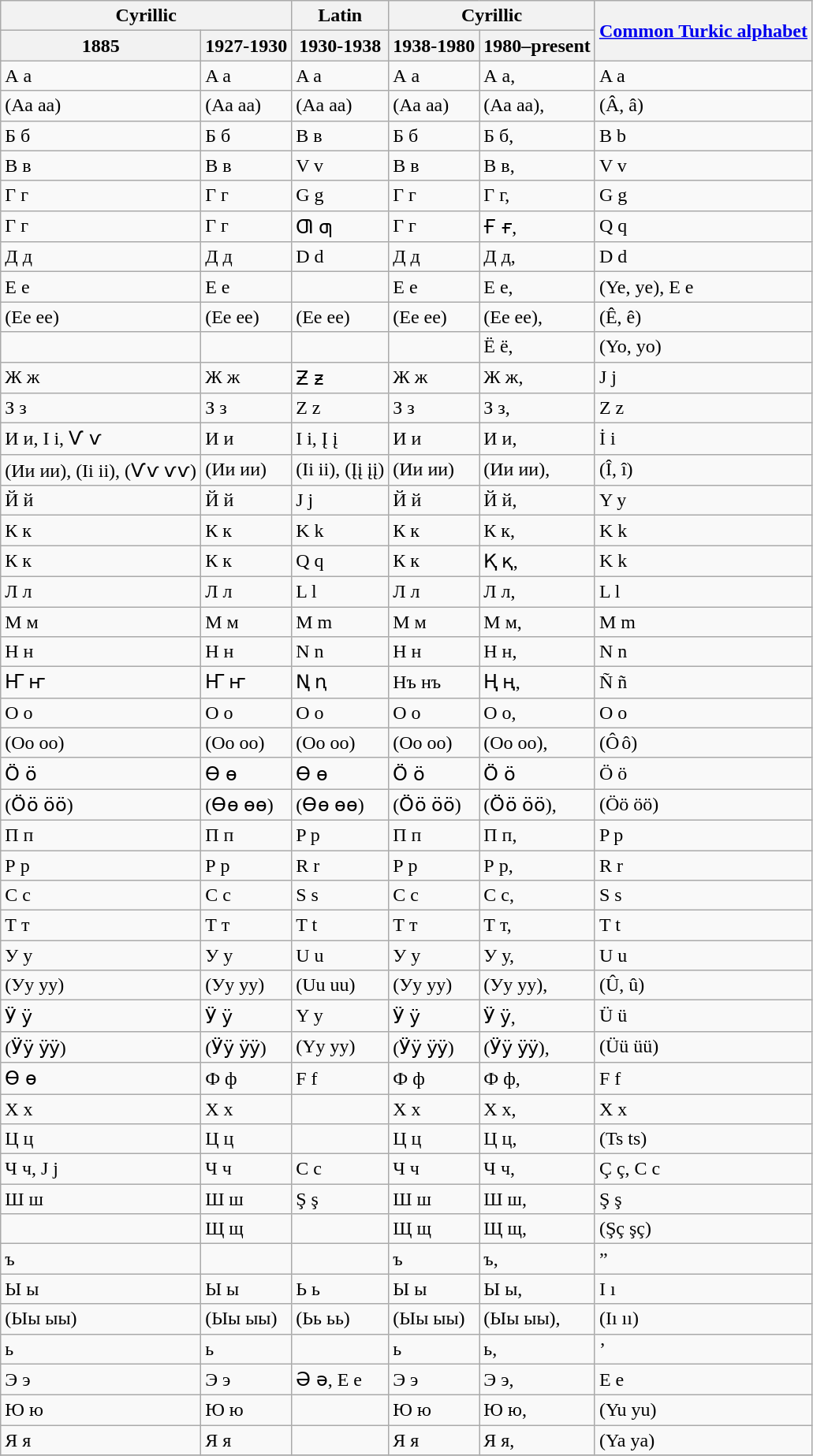<table class="wikitable">
<tr>
<th colspan="2">Cyrillic</th>
<th>Latin</th>
<th colspan="2">Cyrillic</th>
<th rowspan="2"><a href='#'>Common Turkic alphabet</a></th>
</tr>
<tr>
<th>1885</th>
<th>1927-1930</th>
<th>1930-1938</th>
<th>1938-1980</th>
<th>1980–present</th>
</tr>
<tr>
<td>А а</td>
<td>A a</td>
<td>A a</td>
<td>А а</td>
<td>А а, </td>
<td>A a</td>
</tr>
<tr>
<td>(Аа аа)</td>
<td>(Аа аа)</td>
<td>(Aa aa)</td>
<td>(Аа аа)</td>
<td>(Аа аа), </td>
<td>(Â, â)</td>
</tr>
<tr>
<td>Б б</td>
<td>Б б</td>
<td>B в</td>
<td>Б б</td>
<td>Б б, </td>
<td>B b</td>
</tr>
<tr>
<td>В в</td>
<td>В в</td>
<td>V v</td>
<td>В в</td>
<td>В в, </td>
<td>V v</td>
</tr>
<tr>
<td>Г г</td>
<td>Г г</td>
<td>G g</td>
<td>Г г</td>
<td>Г г, </td>
<td>G g</td>
</tr>
<tr>
<td>Г г</td>
<td>Г г</td>
<td>Ƣ ƣ</td>
<td>Г г</td>
<td>Ғ ғ, </td>
<td>Q q</td>
</tr>
<tr>
<td>Д д</td>
<td>Д д</td>
<td>D d</td>
<td>Д д</td>
<td>Д д, </td>
<td>D d</td>
</tr>
<tr>
<td>Е е</td>
<td>Е е</td>
<td></td>
<td>Е е</td>
<td>Е е, </td>
<td>(Ye, ye), E e</td>
</tr>
<tr>
<td>(Ее ее)</td>
<td>(Ее ее)</td>
<td>(Ee ee)</td>
<td>(Ее ее)</td>
<td>(Ее ее), </td>
<td>(Ê, ê)</td>
</tr>
<tr>
<td></td>
<td></td>
<td></td>
<td></td>
<td>Ё ё, </td>
<td>(Yo, yo)</td>
</tr>
<tr>
<td>Ж ж</td>
<td>Ж ж</td>
<td>Ƶ ƶ</td>
<td>Ж ж</td>
<td>Ж ж, </td>
<td>J j</td>
</tr>
<tr>
<td>З з</td>
<td>З з</td>
<td>Z z</td>
<td>З з</td>
<td>З з, </td>
<td>Z z</td>
</tr>
<tr>
<td>И и, I i, Ѵ ѵ</td>
<td>И и</td>
<td>I i, Į į</td>
<td>И и</td>
<td>И и, </td>
<td>İ i</td>
</tr>
<tr>
<td>(Ии ии), (Ii ii), (Ѵѵ ѵѵ)</td>
<td>(Ии ии)</td>
<td>(Ii ii), (Įį įį)</td>
<td>(Ии ии)</td>
<td>(Ии ии), </td>
<td>(Î, î)</td>
</tr>
<tr>
<td>Й й</td>
<td>Й й</td>
<td>J j</td>
<td>Й й</td>
<td>Й й, </td>
<td>Y y</td>
</tr>
<tr>
<td>К к</td>
<td>К к</td>
<td>K k</td>
<td>К к</td>
<td>К к, </td>
<td>K k</td>
</tr>
<tr>
<td>К к</td>
<td>К к</td>
<td>Q q</td>
<td>К к</td>
<td>Қ қ, </td>
<td>K k</td>
</tr>
<tr>
<td>Л л</td>
<td>Л л</td>
<td>L l</td>
<td>Л л</td>
<td>Л л, </td>
<td>L l</td>
</tr>
<tr>
<td>М м</td>
<td>М м</td>
<td>M m</td>
<td>М м</td>
<td>М м, </td>
<td>M m</td>
</tr>
<tr>
<td>Н н</td>
<td>Н н</td>
<td>N n</td>
<td>Н н</td>
<td>Н н, </td>
<td>N n</td>
</tr>
<tr>
<td>Ҥ ҥ</td>
<td>Ҥ ҥ</td>
<td>Ꞑ ꞑ</td>
<td>Нъ нъ</td>
<td>Ң ң, </td>
<td>Ñ ñ</td>
</tr>
<tr>
<td>О о</td>
<td>О о</td>
<td>О о</td>
<td>О о</td>
<td>О о, </td>
<td>O o</td>
</tr>
<tr>
<td>(Оо оо)</td>
<td>(Оо оо)</td>
<td>(Oo oo)</td>
<td>(Оо оо)</td>
<td>(Оо оо), </td>
<td>(Ô ô)</td>
</tr>
<tr>
<td>Ӧ ӧ</td>
<td>Ө ө</td>
<td>Ө ө</td>
<td>Ӧ ӧ</td>
<td>Ӧ ӧ</td>
<td>Ö ö</td>
</tr>
<tr>
<td>(Ӧӧ ӧӧ)</td>
<td>(Өө өө)</td>
<td>(Өө өө)</td>
<td>(Ӧӧ ӧӧ)</td>
<td>(Ӧӧ ӧӧ), </td>
<td>(Öö öö)</td>
</tr>
<tr>
<td>П п</td>
<td>П п</td>
<td>P p</td>
<td>П п</td>
<td>П п, </td>
<td>P p</td>
</tr>
<tr>
<td>Р р</td>
<td>Р р</td>
<td>R r</td>
<td>Р р</td>
<td>Р р, </td>
<td>R r</td>
</tr>
<tr>
<td>С с</td>
<td>С с</td>
<td>S s</td>
<td>C c</td>
<td>C c, </td>
<td>S s</td>
</tr>
<tr>
<td>Т т</td>
<td>Т т</td>
<td>T t</td>
<td>Т т</td>
<td>Т т, </td>
<td>T t</td>
</tr>
<tr>
<td>У у</td>
<td>У у</td>
<td>U u</td>
<td>У у</td>
<td>У у, </td>
<td>U u</td>
</tr>
<tr>
<td>(Уу уу)</td>
<td>(Уу уу)</td>
<td>(Uu uu)</td>
<td>(Уу уу)</td>
<td>(Уу уу), </td>
<td>(Û, û)</td>
</tr>
<tr>
<td>Ӱ ӱ</td>
<td>Ӱ ӱ</td>
<td>Y y</td>
<td>Ӱ ӱ</td>
<td>Ӱ ӱ, </td>
<td>Ü ü</td>
</tr>
<tr>
<td>(Ӱӱ ӱӱ)</td>
<td>(Ӱӱ ӱӱ)</td>
<td>(Yy yy)</td>
<td>(Ӱӱ ӱӱ)</td>
<td>(Ӱӱ ӱӱ), </td>
<td>(Üü üü)</td>
</tr>
<tr>
<td>Ѳ ѳ</td>
<td>Ф ф</td>
<td>F f</td>
<td>Ф ф</td>
<td>Ф ф, </td>
<td>F f</td>
</tr>
<tr>
<td>Х х</td>
<td>Х х</td>
<td></td>
<td>Х х</td>
<td>Х х, </td>
<td>X x</td>
</tr>
<tr>
<td>Ц ц</td>
<td>Ц ц</td>
<td></td>
<td>Ц ц</td>
<td>Ц ц, </td>
<td>(Ts ts)</td>
</tr>
<tr>
<td>Ч ч, J j</td>
<td>Ч ч</td>
<td>C c</td>
<td>Ч ч</td>
<td>Ч ч, </td>
<td>Ç ç, C c</td>
</tr>
<tr>
<td>Ш ш</td>
<td>Ш ш</td>
<td>Ş ş</td>
<td>Ш ш</td>
<td>Ш ш, </td>
<td>Ş ş</td>
</tr>
<tr>
<td></td>
<td>Щ щ</td>
<td></td>
<td>Щ щ</td>
<td>Щ щ, </td>
<td>(Şç şç)</td>
</tr>
<tr>
<td>ъ</td>
<td></td>
<td></td>
<td>ъ</td>
<td>ъ, </td>
<td>”</td>
</tr>
<tr>
<td>Ы ы</td>
<td>Ы ы</td>
<td>Ь ь</td>
<td>Ы ы</td>
<td>Ы ы, </td>
<td>I ı</td>
</tr>
<tr>
<td>(Ыы ыы)</td>
<td>(Ыы ыы)</td>
<td>(Ьь ьь)</td>
<td>(Ыы ыы)</td>
<td>(Ыы ыы), </td>
<td>(Iı ıı)</td>
</tr>
<tr>
<td>ь</td>
<td>ь</td>
<td></td>
<td>ь</td>
<td>ь, </td>
<td>’</td>
</tr>
<tr>
<td>Э э</td>
<td>Э э</td>
<td>Ə ə, Е е</td>
<td>Э э</td>
<td>Э э, </td>
<td>E e</td>
</tr>
<tr>
<td>Ю ю</td>
<td>Ю ю</td>
<td></td>
<td>Ю ю</td>
<td>Ю ю, </td>
<td>(Yu yu)</td>
</tr>
<tr>
<td>Я я</td>
<td>Я я</td>
<td></td>
<td>Я я</td>
<td>Я я, </td>
<td>(Ya ya)</td>
</tr>
<tr>
</tr>
</table>
